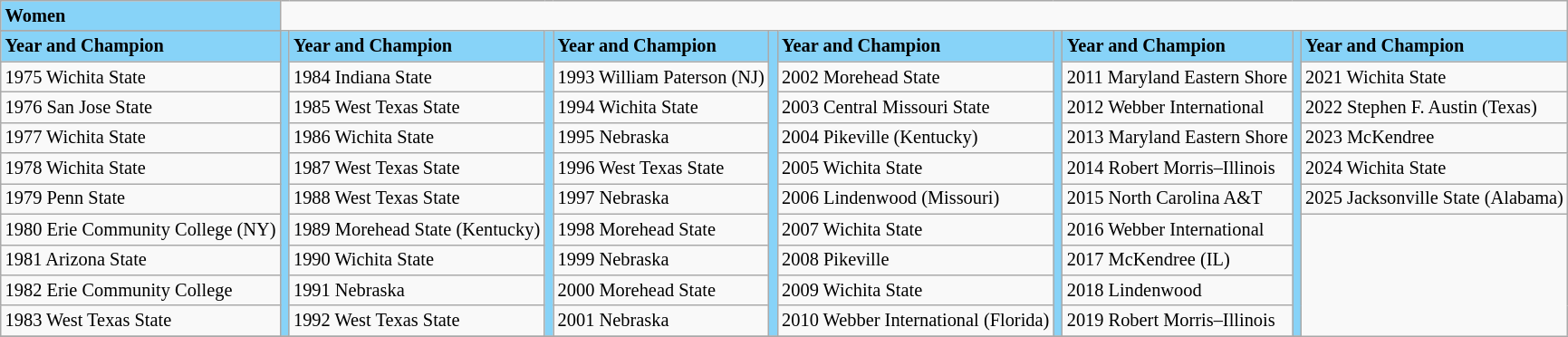<table class="wikitable" style="font-size:85%;">
<tr ! style="background-color: #87D3F8;">
<td><strong>Women</strong></td>
</tr>
<tr>
</tr>
<tr>
</tr>
<tr>
</tr>
<tr>
</tr>
<tr --->
</tr>
<tr ! style="background-color: #87D3F8;">
<td><strong>Year and Champion</strong></td>
<td rowspan=10></td>
<td><strong>Year and Champion</strong></td>
<td rowspan=10></td>
<td><strong>Year and Champion</strong></td>
<td rowspan=10></td>
<td><strong>Year and Champion</strong></td>
<td rowspan=10></td>
<td><strong>Year and Champion</strong></td>
<td rowspan=10></td>
<td><strong>Year and Champion</strong></td>
</tr>
<tr --->
<td>1975 Wichita State</td>
<td>1984 Indiana State</td>
<td>1993 William Paterson (NJ)</td>
<td>2002 Morehead State</td>
<td>2011 Maryland Eastern Shore</td>
<td>2021 Wichita State</td>
</tr>
<tr --->
<td>1976 San Jose State</td>
<td>1985 West Texas State</td>
<td>1994 Wichita State</td>
<td>2003 Central Missouri State</td>
<td>2012 Webber International</td>
<td>2022 Stephen F. Austin (Texas)</td>
</tr>
<tr --->
<td>1977 Wichita State</td>
<td>1986 Wichita State</td>
<td>1995 Nebraska</td>
<td>2004 Pikeville (Kentucky)</td>
<td>2013 Maryland Eastern Shore</td>
<td>2023 McKendree</td>
</tr>
<tr --->
<td>1978 Wichita State</td>
<td>1987 West Texas State</td>
<td>1996 West Texas State</td>
<td>2005 Wichita State</td>
<td>2014 Robert Morris–Illinois</td>
<td>2024 Wichita State</td>
</tr>
<tr --->
<td>1979 Penn State</td>
<td>1988 West Texas State</td>
<td>1997 Nebraska</td>
<td>2006 Lindenwood (Missouri)</td>
<td>2015 North Carolina A&T</td>
<td>2025 Jacksonville State (Alabama)</td>
</tr>
<tr --->
<td>1980 Erie Community College (NY)</td>
<td>1989 Morehead State (Kentucky)</td>
<td>1998 Morehead State</td>
<td>2007 Wichita State</td>
<td>2016 Webber International</td>
</tr>
<tr --->
<td>1981 Arizona State</td>
<td>1990 Wichita State</td>
<td>1999 Nebraska</td>
<td>2008 Pikeville</td>
<td>2017 McKendree (IL)</td>
</tr>
<tr --->
<td>1982 Erie Community College</td>
<td>1991 Nebraska</td>
<td>2000 Morehead State</td>
<td>2009 Wichita State</td>
<td>2018 Lindenwood</td>
</tr>
<tr --->
<td>1983 West Texas State</td>
<td>1992 West Texas State</td>
<td>2001 Nebraska</td>
<td>2010 Webber International (Florida)</td>
<td>2019 Robert Morris–Illinois</td>
</tr>
<tr --->
</tr>
</table>
